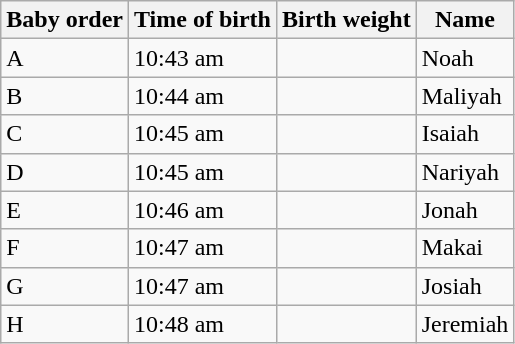<table class="wikitable">
<tr>
<th>Baby order</th>
<th>Time of birth</th>
<th>Birth weight</th>
<th>Name</th>
</tr>
<tr>
<td>A</td>
<td>10:43 am</td>
<td></td>
<td>Noah</td>
</tr>
<tr>
<td>B</td>
<td>10:44 am</td>
<td></td>
<td>Maliyah</td>
</tr>
<tr>
<td>C</td>
<td>10:45 am</td>
<td></td>
<td>Isaiah</td>
</tr>
<tr>
<td>D</td>
<td>10:45 am</td>
<td></td>
<td>Nariyah</td>
</tr>
<tr>
<td>E</td>
<td>10:46 am</td>
<td></td>
<td>Jonah</td>
</tr>
<tr>
<td>F</td>
<td>10:47 am</td>
<td></td>
<td>Makai</td>
</tr>
<tr>
<td>G</td>
<td>10:47 am</td>
<td></td>
<td>Josiah</td>
</tr>
<tr>
<td>H</td>
<td>10:48 am</td>
<td></td>
<td>Jeremiah</td>
</tr>
</table>
